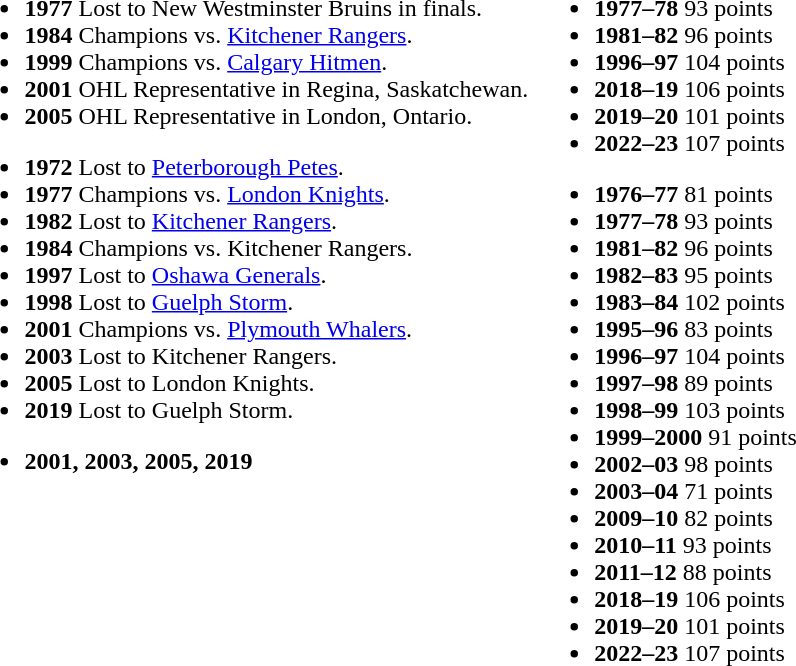<table>
<tr ---->
<td></td>
<td valign="top"><br><ul><li><strong>1977</strong> Lost to New Westminster Bruins in finals.</li><li><strong>1984</strong> Champions vs. <a href='#'>Kitchener Rangers</a>.</li><li><strong>1999</strong> Champions vs. <a href='#'>Calgary Hitmen</a>.</li><li><strong>2001</strong> OHL Representative in Regina, Saskatchewan.</li><li><strong>2005</strong> OHL Representative in London, Ontario.</li></ul><ul><li><strong>1972</strong> Lost to <a href='#'>Peterborough Petes</a>.</li><li><strong>1977</strong> Champions vs. <a href='#'>London Knights</a>.</li><li><strong>1982</strong> Lost to <a href='#'>Kitchener Rangers</a>.</li><li><strong>1984</strong> Champions vs. Kitchener Rangers.</li><li><strong>1997</strong> Lost to <a href='#'>Oshawa Generals</a>.</li><li><strong>1998</strong> Lost to <a href='#'>Guelph Storm</a>.</li><li><strong>2001</strong> Champions vs. <a href='#'>Plymouth Whalers</a>.</li><li><strong>2003</strong> Lost to Kitchener Rangers.</li><li><strong>2005</strong> Lost to London Knights.</li><li><strong>2019</strong> Lost to Guelph Storm.</li></ul><ul><li><strong>2001, 2003, 2005, 2019</strong></li></ul></td>
<td valign="top"><br><ul><li><strong>1977–78</strong>  93 points</li><li><strong>1981–82</strong>  96 points</li><li><strong>1996–97</strong> 104 points</li><li><strong>2018–19</strong> 106 points</li><li><strong>2019–20</strong> 101 points</li><li><strong>2022–23</strong> 107 points</li></ul><ul><li><strong>1976–77</strong>  81 points</li><li><strong>1977–78</strong>  93 points</li><li><strong>1981–82</strong>  96 points</li><li><strong>1982–83</strong>  95 points</li><li><strong>1983–84</strong> 102 points</li><li><strong>1995–96</strong>  83 points</li><li><strong>1996–97</strong> 104 points</li><li><strong>1997–98</strong>  89 points</li><li><strong>1998–99</strong> 103 points</li><li><strong>1999–2000</strong>  91 points</li><li><strong>2002–03</strong>  98 points</li><li><strong>2003–04</strong>  71 points</li><li><strong>2009–10</strong>  82 points</li><li><strong>2010–11</strong>  93 points</li><li><strong>2011–12</strong>  88 points</li><li><strong>2018–19</strong>  106 points</li><li><strong>2019–20</strong>  101 points</li><li><strong>2022–23</strong> 107 points</li></ul></td>
</tr>
</table>
